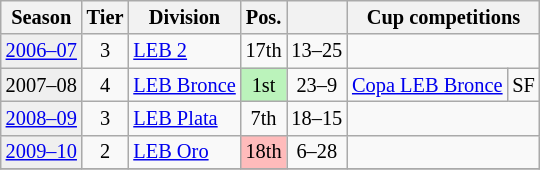<table class="wikitable" style="font-size:85%; text-align:center">
<tr>
<th>Season</th>
<th>Tier</th>
<th>Division</th>
<th>Pos.</th>
<th></th>
<th colspan=2>Cup competitions</th>
</tr>
<tr>
<td bgcolor=#efefef><a href='#'>2006–07</a></td>
<td>3</td>
<td align=left><a href='#'>LEB 2</a></td>
<td>17th</td>
<td>13–25</td>
<td colspan=2></td>
</tr>
<tr>
<td bgcolor=#efefef>2007–08</td>
<td>4</td>
<td align=left><a href='#'>LEB Bronce</a></td>
<td bgcolor=#BBF3BB>1st</td>
<td>23–9</td>
<td align=left><a href='#'>Copa LEB Bronce</a></td>
<td>SF</td>
</tr>
<tr>
<td bgcolor=#efefef><a href='#'>2008–09</a></td>
<td>3</td>
<td align=left><a href='#'>LEB Plata</a></td>
<td>7th</td>
<td>18–15</td>
<td colspan=2></td>
</tr>
<tr>
<td bgcolor=#efefef><a href='#'>2009–10</a></td>
<td>2</td>
<td align=left><a href='#'>LEB Oro</a></td>
<td bgcolor=#FFBBBB>18th</td>
<td>6–28</td>
<td colspan=2></td>
</tr>
<tr>
</tr>
</table>
